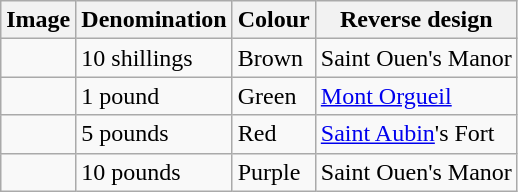<table class="wikitable">
<tr>
<th>Image</th>
<th>Denomination</th>
<th>Colour</th>
<th>Reverse design</th>
</tr>
<tr>
<td align="center"></td>
<td>10 shillings</td>
<td>Brown</td>
<td>Saint Ouen's Manor</td>
</tr>
<tr>
<td></td>
<td>1 pound</td>
<td>Green</td>
<td><a href='#'>Mont Orgueil</a></td>
</tr>
<tr>
<td align="center"></td>
<td>5 pounds</td>
<td>Red</td>
<td><a href='#'>Saint Aubin</a>'s Fort</td>
</tr>
<tr>
<td></td>
<td>10 pounds</td>
<td>Purple</td>
<td>Saint Ouen's Manor</td>
</tr>
</table>
